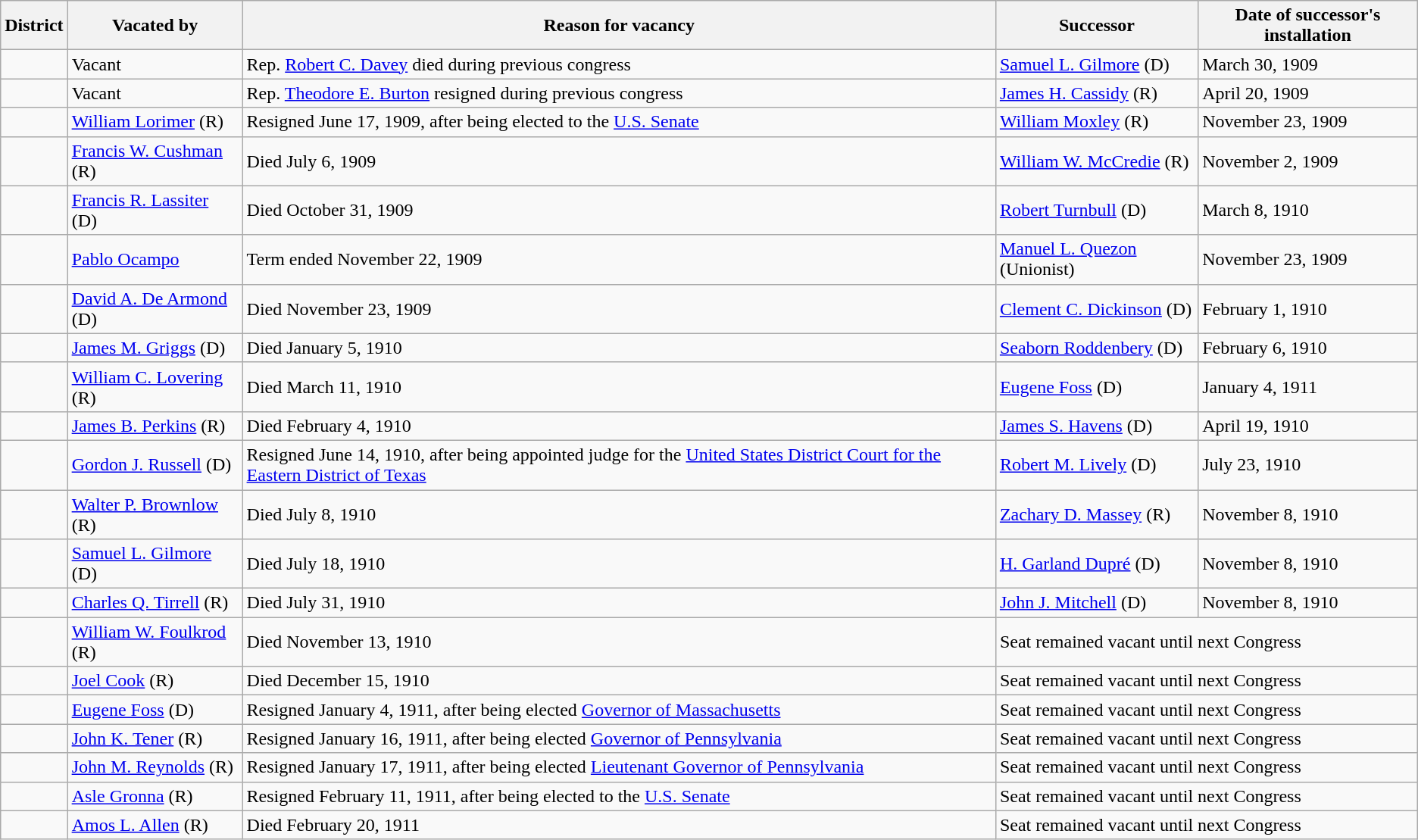<table class="wikitable sortable">
<tr>
<th>District</th>
<th>Vacated by</th>
<th>Reason for vacancy</th>
<th>Successor</th>
<th>Date of successor's installation</th>
</tr>
<tr>
<td></td>
<td>Vacant</td>
<td>Rep. <a href='#'>Robert C. Davey</a> died during previous congress</td>
<td><a href='#'>Samuel L. Gilmore</a> (D)</td>
<td>March 30, 1909</td>
</tr>
<tr>
<td></td>
<td>Vacant</td>
<td>Rep. <a href='#'>Theodore E. Burton</a> resigned during previous congress</td>
<td><a href='#'>James H. Cassidy</a> (R)</td>
<td>April 20, 1909</td>
</tr>
<tr>
<td></td>
<td><a href='#'>William Lorimer</a> (R)</td>
<td>Resigned June 17, 1909, after being elected to the <a href='#'>U.S. Senate</a></td>
<td><a href='#'>William Moxley</a> (R)</td>
<td>November 23, 1909</td>
</tr>
<tr>
<td></td>
<td><a href='#'>Francis W. Cushman</a> (R)</td>
<td>Died July 6, 1909</td>
<td><a href='#'>William W. McCredie</a> (R)</td>
<td>November 2, 1909</td>
</tr>
<tr>
<td></td>
<td><a href='#'>Francis R. Lassiter</a> (D)</td>
<td>Died October 31, 1909</td>
<td><a href='#'>Robert Turnbull</a> (D)</td>
<td>March 8, 1910</td>
</tr>
<tr>
<td></td>
<td><a href='#'>Pablo Ocampo</a></td>
<td>Term ended November 22, 1909</td>
<td><a href='#'>Manuel L. Quezon</a> (Unionist)</td>
<td>November 23, 1909</td>
</tr>
<tr>
<td></td>
<td><a href='#'>David A. De Armond</a> (D)</td>
<td>Died November 23, 1909</td>
<td><a href='#'>Clement C. Dickinson</a> (D)</td>
<td>February 1, 1910</td>
</tr>
<tr>
<td></td>
<td><a href='#'>James M. Griggs</a> (D)</td>
<td>Died January 5, 1910</td>
<td><a href='#'>Seaborn Roddenbery</a> (D)</td>
<td>February 6, 1910</td>
</tr>
<tr>
<td></td>
<td><a href='#'>William C. Lovering</a> (R)</td>
<td>Died March 11, 1910</td>
<td><a href='#'>Eugene Foss</a> (D)</td>
<td>January 4, 1911</td>
</tr>
<tr>
<td></td>
<td><a href='#'>James B. Perkins</a> (R)</td>
<td>Died February 4, 1910</td>
<td><a href='#'>James S. Havens</a> (D)</td>
<td>April 19, 1910</td>
</tr>
<tr>
<td></td>
<td><a href='#'>Gordon J. Russell</a> (D)</td>
<td>Resigned June 14, 1910, after being appointed judge for the <a href='#'>United States District Court for the Eastern District of Texas</a></td>
<td><a href='#'>Robert M. Lively</a> (D)</td>
<td>July 23, 1910</td>
</tr>
<tr>
<td></td>
<td><a href='#'>Walter P. Brownlow</a> (R)</td>
<td>Died July 8, 1910</td>
<td><a href='#'>Zachary D. Massey</a> (R)</td>
<td>November 8, 1910</td>
</tr>
<tr>
<td></td>
<td><a href='#'>Samuel L. Gilmore</a> (D)</td>
<td>Died July 18, 1910</td>
<td><a href='#'>H. Garland Dupré</a> (D)</td>
<td>November 8, 1910</td>
</tr>
<tr>
<td></td>
<td><a href='#'>Charles Q. Tirrell</a> (R)</td>
<td>Died July 31, 1910</td>
<td><a href='#'>John J. Mitchell</a> (D)</td>
<td>November 8, 1910</td>
</tr>
<tr>
<td></td>
<td><a href='#'>William W. Foulkrod</a> (R)</td>
<td>Died November 13, 1910</td>
<td colspan=2>Seat remained vacant until next Congress</td>
</tr>
<tr>
<td></td>
<td><a href='#'>Joel Cook</a> (R)</td>
<td>Died December 15, 1910</td>
<td colspan=2>Seat remained vacant until next Congress</td>
</tr>
<tr>
<td></td>
<td><a href='#'>Eugene Foss</a> (D)</td>
<td>Resigned January 4, 1911, after being elected <a href='#'>Governor of Massachusetts</a></td>
<td colspan=2>Seat remained vacant until next Congress</td>
</tr>
<tr>
<td></td>
<td><a href='#'>John K. Tener</a> (R)</td>
<td>Resigned January 16, 1911, after being elected <a href='#'>Governor of Pennsylvania</a></td>
<td colspan=2>Seat remained vacant until next Congress</td>
</tr>
<tr>
<td></td>
<td><a href='#'>John M. Reynolds</a> (R)</td>
<td>Resigned January 17, 1911, after being elected <a href='#'>Lieutenant Governor of Pennsylvania</a></td>
<td colspan=2>Seat remained vacant until next Congress</td>
</tr>
<tr>
<td></td>
<td><a href='#'>Asle Gronna</a> (R)</td>
<td>Resigned February 11, 1911, after being elected to the <a href='#'>U.S. Senate</a></td>
<td colspan=2>Seat remained vacant until next Congress</td>
</tr>
<tr>
<td></td>
<td><a href='#'>Amos L. Allen</a> (R)</td>
<td>Died February 20, 1911</td>
<td colspan=2>Seat remained vacant until next Congress</td>
</tr>
</table>
